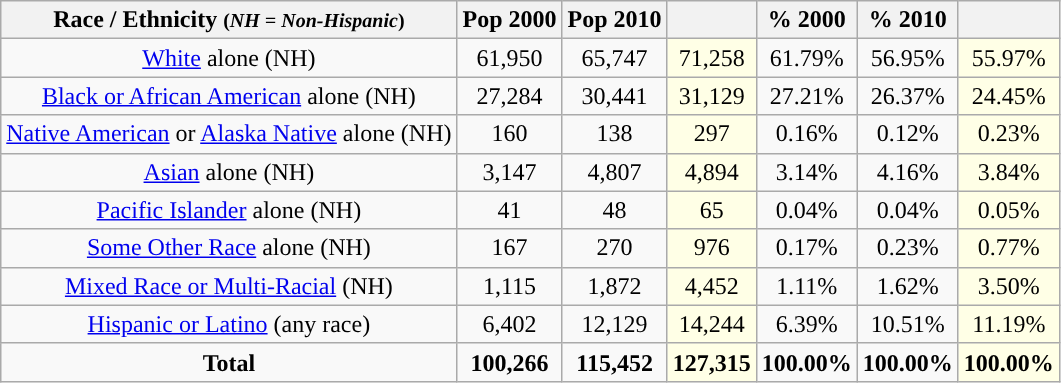<table class="wikitable" style="text-align:center;">
<tr>
<th>Race / Ethnicity <small>(<em>NH = Non-Hispanic</em>)</small></th>
<th>Pop 2000</th>
<th>Pop 2010</th>
<th></th>
<th>% 2000</th>
<th>% 2010</th>
<th></th>
</tr>
<tr>
<td><a href='#'>White</a> alone (NH)</td>
<td>61,950</td>
<td>65,747</td>
<td style='background: #ffffe6;'>71,258</td>
<td>61.79%</td>
<td>56.95%</td>
<td style='background: #ffffe6;'>55.97%</td>
</tr>
<tr>
<td><a href='#'>Black or African American</a> alone (NH)</td>
<td>27,284</td>
<td>30,441</td>
<td style='background: #ffffe6;'>31,129</td>
<td>27.21%</td>
<td>26.37%</td>
<td style='background: #ffffe6;'>24.45%</td>
</tr>
<tr>
<td><a href='#'>Native American</a> or <a href='#'>Alaska Native</a> alone (NH)</td>
<td>160</td>
<td>138</td>
<td style='background: #ffffe6;'>297</td>
<td>0.16%</td>
<td>0.12%</td>
<td style='background: #ffffe6;'>0.23%</td>
</tr>
<tr>
<td><a href='#'>Asian</a> alone (NH)</td>
<td>3,147</td>
<td>4,807</td>
<td style='background: #ffffe6;'>4,894</td>
<td>3.14%</td>
<td>4.16%</td>
<td style='background: #ffffe6;'>3.84%</td>
</tr>
<tr>
<td><a href='#'>Pacific Islander</a> alone (NH)</td>
<td>41</td>
<td>48</td>
<td style='background: #ffffe6;'>65</td>
<td>0.04%</td>
<td>0.04%</td>
<td style='background: #ffffe6;'>0.05%</td>
</tr>
<tr>
<td><a href='#'>Some Other Race</a> alone (NH)</td>
<td>167</td>
<td>270</td>
<td style='background: #ffffe6;'>976</td>
<td>0.17%</td>
<td>0.23%</td>
<td style='background: #ffffe6;'>0.77%</td>
</tr>
<tr>
<td><a href='#'>Mixed Race or Multi-Racial</a> (NH)</td>
<td>1,115</td>
<td>1,872</td>
<td style='background: #ffffe6;'>4,452</td>
<td>1.11%</td>
<td>1.62%</td>
<td style='background: #ffffe6;'>3.50%</td>
</tr>
<tr>
<td><a href='#'>Hispanic or Latino</a> (any race)</td>
<td>6,402</td>
<td>12,129</td>
<td style='background: #ffffe6;'>14,244</td>
<td>6.39%</td>
<td>10.51%</td>
<td style='background: #ffffe6;'>11.19%</td>
</tr>
<tr>
<td><strong>Total</strong></td>
<td><strong>100,266</strong></td>
<td><strong>115,452</strong></td>
<td style='background: #ffffe6;'><strong>127,315</strong></td>
<td><strong>100.00%</strong></td>
<td><strong>100.00%</strong></td>
<td style='background: #ffffe6;'><strong>100.00%</strong></td>
</tr>
</table>
